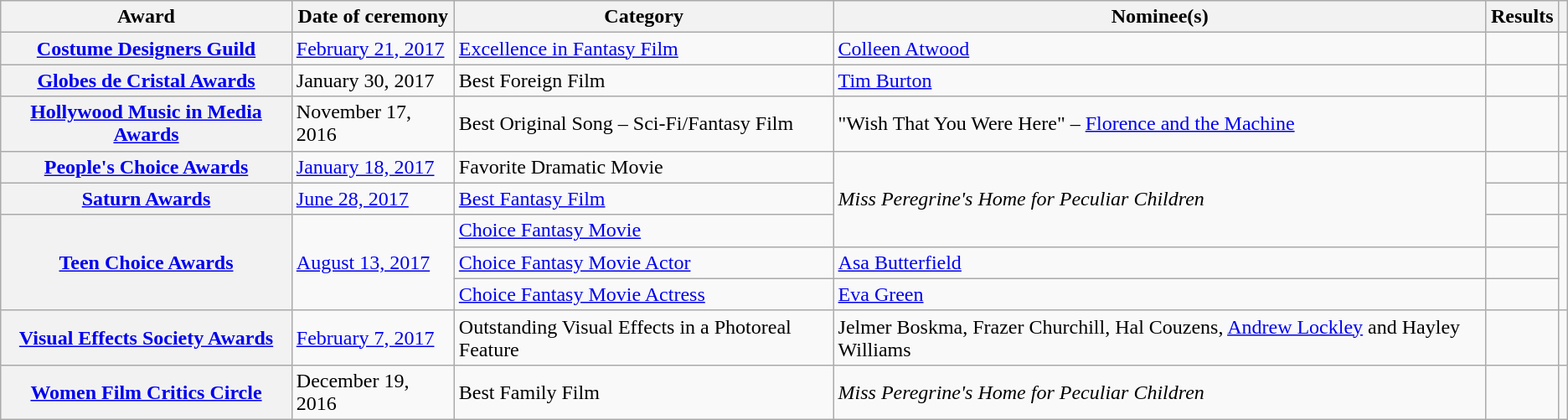<table class="wikitable plainrowheaders sortable">
<tr>
<th scope="col">Award</th>
<th scope="col">Date of ceremony</th>
<th scope="col">Category</th>
<th scope="col">Nominee(s)</th>
<th scope="col">Results</th>
<th scope="col" class="unsortable"></th>
</tr>
<tr>
<th scope="row"><a href='#'>Costume Designers Guild</a></th>
<td><a href='#'>February 21, 2017</a></td>
<td><a href='#'>Excellence in Fantasy Film</a></td>
<td data-sort-value="Atwood, Colleen"><a href='#'>Colleen Atwood</a></td>
<td></td>
<td></td>
</tr>
<tr>
<th scope="row"><a href='#'>Globes de Cristal Awards</a></th>
<td>January 30, 2017</td>
<td>Best Foreign Film</td>
<td data-sort-value="Burton, Tim"><a href='#'>Tim Burton</a></td>
<td></td>
<td></td>
</tr>
<tr>
<th scope="row"><a href='#'>Hollywood Music in Media Awards</a></th>
<td>November 17, 2016</td>
<td>Best Original Song – Sci-Fi/Fantasy Film</td>
<td data-sort-value="Wish That You Were Here">"Wish That You Were Here" – <a href='#'>Florence and the Machine</a></td>
<td></td>
<td><br></td>
</tr>
<tr>
<th scope="row"><a href='#'>People's Choice Awards</a></th>
<td><a href='#'>January 18, 2017</a></td>
<td>Favorite Dramatic Movie</td>
<td rowspan="3"><em>Miss Peregrine's Home for Peculiar Children</em></td>
<td></td>
<td></td>
</tr>
<tr>
<th scope="row"><a href='#'>Saturn Awards</a></th>
<td><a href='#'>June 28, 2017</a></td>
<td><a href='#'>Best Fantasy Film</a></td>
<td></td>
<td></td>
</tr>
<tr>
<th scope="row" rowspan="3"><a href='#'>Teen Choice Awards</a></th>
<td rowspan="3"><a href='#'>August 13, 2017</a></td>
<td><a href='#'>Choice Fantasy Movie</a></td>
<td></td>
<td rowspan="3"></td>
</tr>
<tr>
<td><a href='#'>Choice Fantasy Movie Actor</a></td>
<td data-sort-value="Butterfield, Asa"><a href='#'>Asa Butterfield</a></td>
<td></td>
</tr>
<tr>
<td><a href='#'>Choice Fantasy Movie Actress</a></td>
<td data-sort-value="Green, Eva"><a href='#'>Eva Green</a></td>
<td></td>
</tr>
<tr>
<th scope="row"><a href='#'>Visual Effects Society Awards</a></th>
<td><a href='#'>February 7, 2017</a></td>
<td>Outstanding Visual Effects in a Photoreal Feature</td>
<td data-sort-value="Boskma, Jelmer">Jelmer Boskma, Frazer Churchill, Hal Couzens, <a href='#'>Andrew Lockley</a> and Hayley Williams</td>
<td></td>
<td></td>
</tr>
<tr>
<th scope="row"><a href='#'>Women Film Critics Circle</a></th>
<td>December 19, 2016</td>
<td>Best Family Film</td>
<td><em>Miss Peregrine's Home for Peculiar Children</em></td>
<td></td>
<td></td>
</tr>
</table>
